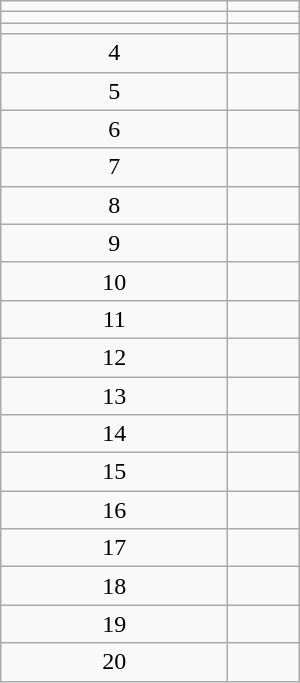<table class="wikitable" style="width:200px;">
<tr>
<td align=center></td>
<td></td>
</tr>
<tr>
<td align=center></td>
<td></td>
</tr>
<tr>
<td align=center></td>
<td></td>
</tr>
<tr>
<td align=center>4</td>
<td></td>
</tr>
<tr>
<td align=center>5</td>
<td></td>
</tr>
<tr>
<td align=center>6</td>
<td></td>
</tr>
<tr>
<td align=center>7</td>
<td></td>
</tr>
<tr>
<td align=center>8</td>
<td></td>
</tr>
<tr>
<td align=center>9</td>
<td></td>
</tr>
<tr>
<td align=center>10</td>
<td></td>
</tr>
<tr>
<td align=center>11</td>
<td></td>
</tr>
<tr>
<td align=center>12</td>
<td></td>
</tr>
<tr>
<td align=center>13</td>
<td></td>
</tr>
<tr>
<td align=center>14</td>
<td></td>
</tr>
<tr>
<td align=center>15</td>
<td></td>
</tr>
<tr>
<td align=center>16</td>
<td></td>
</tr>
<tr>
<td align=center>17</td>
<td></td>
</tr>
<tr>
<td align=center>18</td>
<td></td>
</tr>
<tr>
<td align=center>19</td>
<td></td>
</tr>
<tr>
<td align=center>20</td>
<td></td>
</tr>
</table>
